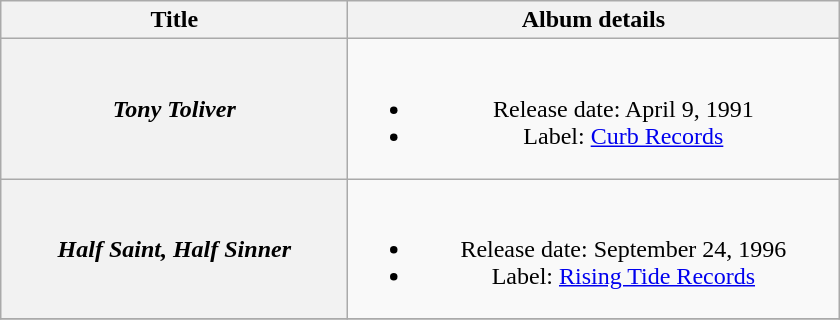<table class="wikitable plainrowheaders" style="text-align:center;">
<tr>
<th style="width:14em;">Title</th>
<th style="width:20em;">Album details</th>
</tr>
<tr>
<th scope="row"><em>Tony Toliver</em></th>
<td><br><ul><li>Release date: April 9, 1991</li><li>Label: <a href='#'>Curb Records</a></li></ul></td>
</tr>
<tr>
<th scope="row"><em>Half Saint, Half Sinner</em></th>
<td><br><ul><li>Release date: September 24, 1996</li><li>Label: <a href='#'>Rising Tide Records</a></li></ul></td>
</tr>
<tr>
</tr>
</table>
